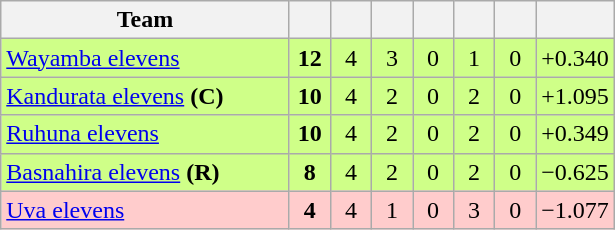<table class="wikitable" style="text-align:center;">
<tr>
<th width=185>Team</th>
<th width=20></th>
<th width=20></th>
<th width=20></th>
<th width=20></th>
<th width=20></th>
<th width=20></th>
<th width=20></th>
</tr>
<tr style="background:#cfff88;">
<td style="text-align:left;"><a href='#'>Wayamba elevens</a></td>
<td><strong>12</strong></td>
<td>4</td>
<td>3</td>
<td>0</td>
<td>1</td>
<td>0</td>
<td>+0.340</td>
</tr>
<tr style="background:#cfff88;">
<td style="text-align:left;"><a href='#'>Kandurata elevens</a> <strong>(C)</strong></td>
<td><strong>10</strong></td>
<td>4</td>
<td>2</td>
<td>0</td>
<td>2</td>
<td>0</td>
<td>+1.095</td>
</tr>
<tr style="background:#cfff88;">
<td style="text-align:left;"><a href='#'>Ruhuna elevens</a></td>
<td><strong>10</strong></td>
<td>4</td>
<td>2</td>
<td>0</td>
<td>2</td>
<td>0</td>
<td>+0.349</td>
</tr>
<tr style="background:#cfff88;">
<td style="text-align:left;"><a href='#'>Basnahira elevens</a> <strong>(R)</strong></td>
<td><strong>8</strong></td>
<td>4</td>
<td>2</td>
<td>0</td>
<td>2</td>
<td>0</td>
<td>−0.625</td>
</tr>
<tr style="background:#fcc;">
<td style="text-align:left;"><a href='#'>Uva elevens</a></td>
<td><strong>4</strong></td>
<td>4</td>
<td>1</td>
<td>0</td>
<td>3</td>
<td>0</td>
<td>−1.077</td>
</tr>
</table>
